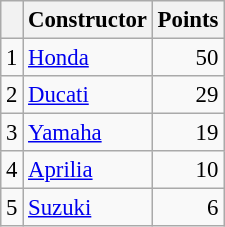<table class="wikitable" style="font-size: 95%;">
<tr>
<th></th>
<th>Constructor</th>
<th>Points</th>
</tr>
<tr>
<td align=center>1</td>
<td> <a href='#'>Honda</a></td>
<td align=right>50</td>
</tr>
<tr>
<td align=center>2</td>
<td> <a href='#'>Ducati</a></td>
<td align=right>29</td>
</tr>
<tr>
<td align=center>3</td>
<td> <a href='#'>Yamaha</a></td>
<td align=right>19</td>
</tr>
<tr>
<td align=center>4</td>
<td> <a href='#'>Aprilia</a></td>
<td align=right>10</td>
</tr>
<tr>
<td align=center>5</td>
<td> <a href='#'>Suzuki</a></td>
<td align=right>6</td>
</tr>
</table>
